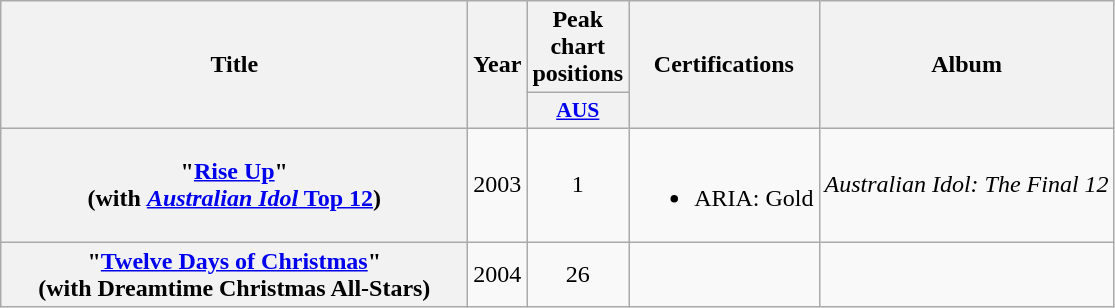<table class="wikitable plainrowheaders" style="text-align:center;" border="1">
<tr>
<th scope="col" rowspan="2" style="width:19em;">Title</th>
<th scope="col" rowspan="2" style="width:1em;">Year</th>
<th scope="col" colspan="1">Peak chart positions</th>
<th scope="col" rowspan="2">Certifications</th>
<th scope="col" rowspan="2">Album</th>
</tr>
<tr>
<th scope="col" style="width:3em;font-size:90%;"><a href='#'>AUS</a><br></th>
</tr>
<tr>
<th scope="row">"<a href='#'>Rise Up</a>"<br><span>(with <a href='#'><em>Australian Idol</em> Top 12</a>)</span></th>
<td>2003</td>
<td>1</td>
<td><br><ul><li>ARIA: Gold</li></ul></td>
<td><em>Australian Idol: The Final 12</em></td>
</tr>
<tr>
<th scope="row">"<a href='#'>Twelve Days of Christmas</a>"<br><span>(with Dreamtime Christmas All-Stars)</span></th>
<td>2004</td>
<td>26</td>
<td></td>
<td></td>
</tr>
</table>
